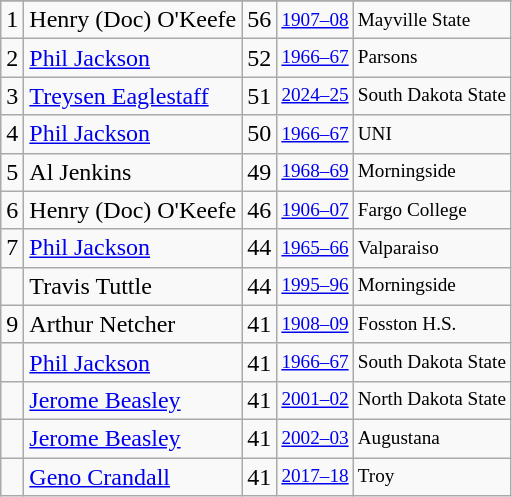<table class="wikitable">
<tr>
</tr>
<tr>
<td>1</td>
<td>Henry (Doc) O'Keefe</td>
<td>56</td>
<td style="font-size:80%;"><a href='#'>1907–08</a></td>
<td style="font-size:80%;">Mayville State</td>
</tr>
<tr>
<td>2</td>
<td><a href='#'>Phil Jackson</a></td>
<td>52</td>
<td style="font-size:80%;"><a href='#'>1966–67</a></td>
<td style="font-size:80%;">Parsons</td>
</tr>
<tr>
<td>3</td>
<td><a href='#'>Treysen Eaglestaff</a></td>
<td>51</td>
<td style="font-size:80%;"><a href='#'>2024–25</a></td>
<td style="font-size:80%;">South Dakota State</td>
</tr>
<tr>
<td>4</td>
<td><a href='#'>Phil Jackson</a></td>
<td>50</td>
<td style="font-size:80%;"><a href='#'>1966–67</a></td>
<td style="font-size:80%;">UNI</td>
</tr>
<tr>
<td>5</td>
<td>Al Jenkins</td>
<td>49</td>
<td style="font-size:80%;"><a href='#'>1968–69</a></td>
<td style="font-size:80%;">Morningside</td>
</tr>
<tr>
<td>6</td>
<td>Henry (Doc) O'Keefe</td>
<td>46</td>
<td style="font-size:80%;"><a href='#'>1906–07</a></td>
<td style="font-size:80%;">Fargo College</td>
</tr>
<tr>
<td>7</td>
<td><a href='#'>Phil Jackson</a></td>
<td>44</td>
<td style="font-size:80%;"><a href='#'>1965–66</a></td>
<td style="font-size:80%;">Valparaiso</td>
</tr>
<tr>
<td></td>
<td>Travis Tuttle</td>
<td>44</td>
<td style="font-size:80%;"><a href='#'>1995–96</a></td>
<td style="font-size:80%;">Morningside</td>
</tr>
<tr>
<td>9</td>
<td>Arthur Netcher</td>
<td>41</td>
<td style="font-size:80%;"><a href='#'>1908–09</a></td>
<td style="font-size:80%;">Fosston H.S.</td>
</tr>
<tr>
<td></td>
<td><a href='#'>Phil Jackson</a></td>
<td>41</td>
<td style="font-size:80%;"><a href='#'>1966–67</a></td>
<td style="font-size:80%;">South Dakota State</td>
</tr>
<tr>
<td></td>
<td><a href='#'>Jerome Beasley</a></td>
<td>41</td>
<td style="font-size:80%;"><a href='#'>2001–02</a></td>
<td style="font-size:80%;">North Dakota State</td>
</tr>
<tr>
<td></td>
<td><a href='#'>Jerome Beasley</a></td>
<td>41</td>
<td style="font-size:80%;"><a href='#'>2002–03</a></td>
<td style="font-size:80%;">Augustana</td>
</tr>
<tr>
<td></td>
<td><a href='#'>Geno Crandall</a></td>
<td>41</td>
<td style="font-size:80%;"><a href='#'>2017–18</a></td>
<td style="font-size:80%;">Troy</td>
</tr>
</table>
